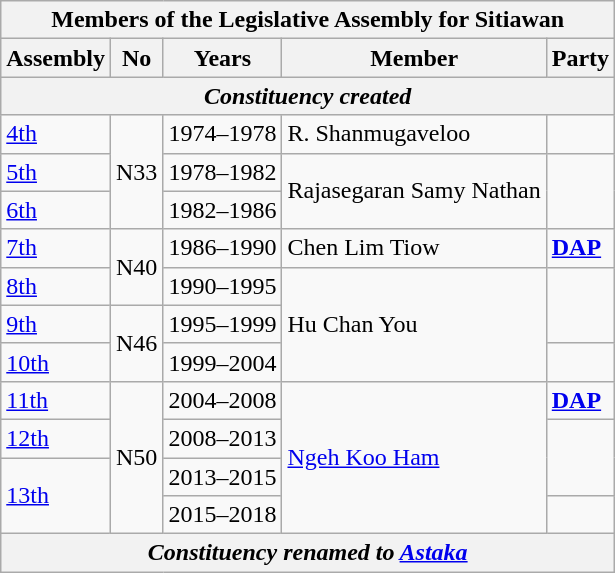<table class="wikitable">
<tr>
<th colspan="5">Members of the Legislative Assembly for Sitiawan</th>
</tr>
<tr>
<th>Assembly</th>
<th>No</th>
<th>Years</th>
<th>Member</th>
<th>Party</th>
</tr>
<tr>
<th colspan="5" align="center"><em>Constituency created</em></th>
</tr>
<tr>
<td><a href='#'>4th</a></td>
<td rowspan=3>N33</td>
<td>1974–1978</td>
<td>R. Shanmugaveloo</td>
<td bgcolor=></td>
</tr>
<tr>
<td><a href='#'>5th</a></td>
<td>1978–1982</td>
<td rowspan=2>Rajasegaran Samy Nathan</td>
<td rowspan=2 bgcolor=></td>
</tr>
<tr>
<td><a href='#'>6th</a></td>
<td>1982–1986</td>
</tr>
<tr>
<td><a href='#'>7th</a></td>
<td rowspan=2>N40</td>
<td>1986–1990</td>
<td>Chen Lim Tiow</td>
<td bgcolor=><strong><a href='#'>DAP</a></strong></td>
</tr>
<tr>
<td><a href='#'>8th</a></td>
<td>1990–1995</td>
<td rowspan=3>Hu Chan You</td>
<td rowspan=2 bgcolor=></td>
</tr>
<tr>
<td><a href='#'>9th</a></td>
<td rowspan=2>N46</td>
<td>1995–1999</td>
</tr>
<tr>
<td><a href='#'>10th</a></td>
<td>1999–2004</td>
<td bgcolor=></td>
</tr>
<tr>
<td><a href='#'>11th</a></td>
<td rowspan=4>N50</td>
<td>2004–2008</td>
<td rowspan=4><a href='#'>Ngeh Koo Ham</a></td>
<td bgcolor=><strong><a href='#'>DAP</a></strong></td>
</tr>
<tr>
<td><a href='#'>12th</a></td>
<td>2008–2013</td>
<td rowspan=2 bgcolor=></td>
</tr>
<tr>
<td rowspan=2><a href='#'>13th</a></td>
<td>2013–2015</td>
</tr>
<tr>
<td>2015–2018</td>
<td bgcolor=></td>
</tr>
<tr>
<th colspan="5" align="center"><em>Constituency renamed to <a href='#'>Astaka</a></em></th>
</tr>
</table>
